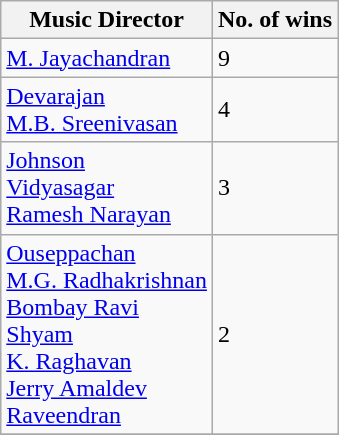<table class="wikitable">
<tr>
<th>Music Director</th>
<th>No. of wins</th>
</tr>
<tr>
<td><a href='#'>M. Jayachandran</a></td>
<td>9</td>
</tr>
<tr>
<td><a href='#'>Devarajan</a><br><a href='#'>M.B. Sreenivasan</a></td>
<td>4</td>
</tr>
<tr>
<td><a href='#'>Johnson</a><br><a href='#'>Vidyasagar</a><br><a href='#'>Ramesh Narayan</a></td>
<td>3</td>
</tr>
<tr>
<td><a href='#'>Ouseppachan</a><br><a href='#'>M.G. Radhakrishnan</a><br><a href='#'>Bombay Ravi</a><br><a href='#'>Shyam</a><br><a href='#'>K. Raghavan</a><br><a href='#'>Jerry Amaldev</a><br><a href='#'>Raveendran</a></td>
<td>2</td>
</tr>
<tr>
</tr>
</table>
